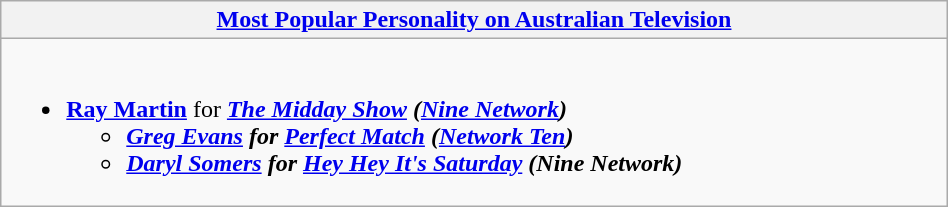<table class=wikitable width="50%">
<tr>
<th width="25%"><a href='#'>Most Popular Personality on Australian Television</a></th>
</tr>
<tr>
<td valign="top"><br><ul><li><strong><a href='#'>Ray Martin</a></strong> for <strong><em><a href='#'>The Midday Show</a><em> (<a href='#'>Nine Network</a>)<strong><ul><li><a href='#'>Greg Evans</a> for </em><a href='#'>Perfect Match</a><em> (<a href='#'>Network Ten</a>)</li><li><a href='#'>Daryl Somers</a> for </em><a href='#'>Hey Hey It's Saturday</a><em> (Nine Network)</li></ul></li></ul></td>
</tr>
</table>
